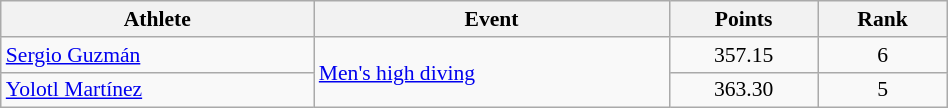<table class="wikitable" style="text-align:center; font-size:90%; width:50%;">
<tr>
<th>Athlete</th>
<th>Event</th>
<th>Points</th>
<th>Rank</th>
</tr>
<tr>
<td align=left><a href='#'>Sergio Guzmán</a></td>
<td align=left rowspan=2><a href='#'>Men's high diving</a></td>
<td>357.15</td>
<td>6</td>
</tr>
<tr>
<td align=left><a href='#'>Yolotl Martínez</a></td>
<td>363.30</td>
<td>5</td>
</tr>
</table>
